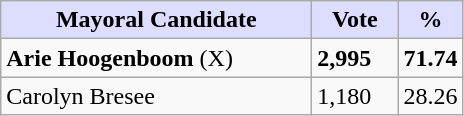<table class="wikitable">
<tr>
<th style="background:#ddf; width:200px;">Mayoral Candidate</th>
<th style="background:#ddf; width:50px;">Vote</th>
<th style="background:#ddf; width:30px;">%</th>
</tr>
<tr>
<td><strong>Arie Hoogenboom</strong> (X)</td>
<td><strong>2,995</strong></td>
<td><strong>71.74</strong></td>
</tr>
<tr>
<td>Carolyn Bresee</td>
<td>1,180</td>
<td>28.26</td>
</tr>
</table>
